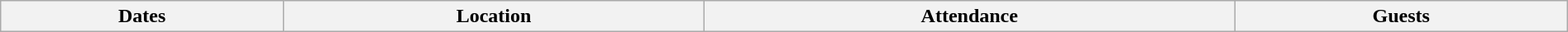<table class="wikitable" style="width:100%;">
<tr>
<th>Dates</th>
<th>Location</th>
<th>Attendance</th>
<th>Guests<br>


















</th>
</tr>
</table>
